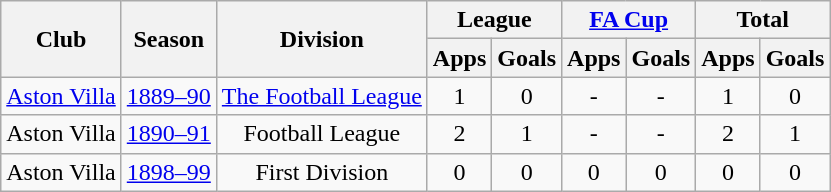<table class="wikitable" style="text-align:center;">
<tr>
<th rowspan="2">Club</th>
<th rowspan="2">Season</th>
<th rowspan="2">Division</th>
<th colspan="2">League</th>
<th colspan="2"><a href='#'>FA Cup</a></th>
<th colspan="2">Total</th>
</tr>
<tr>
<th>Apps</th>
<th>Goals</th>
<th>Apps</th>
<th>Goals</th>
<th>Apps</th>
<th>Goals</th>
</tr>
<tr>
<td><a href='#'>Aston Villa</a></td>
<td><a href='#'>1889–90</a></td>
<td><a href='#'>The Football League</a></td>
<td>1</td>
<td>0</td>
<td>-</td>
<td>-</td>
<td>1</td>
<td>0</td>
</tr>
<tr>
<td>Aston Villa</td>
<td><a href='#'>1890–91</a></td>
<td>Football League</td>
<td>2</td>
<td>1</td>
<td>-</td>
<td>-</td>
<td>2</td>
<td>1</td>
</tr>
<tr>
<td>Aston Villa</td>
<td><a href='#'>1898–99</a></td>
<td>First Division</td>
<td>0</td>
<td>0</td>
<td>0</td>
<td>0</td>
<td>0</td>
<td>0</td>
</tr>
</table>
